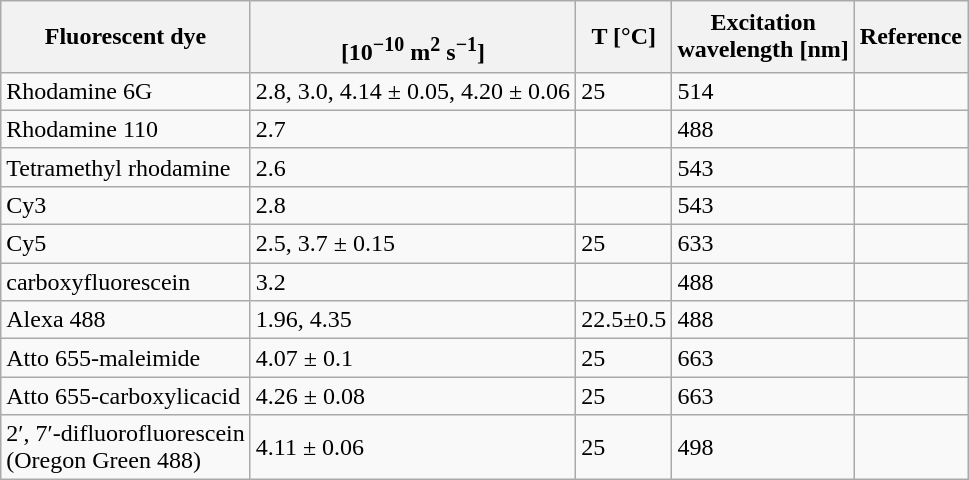<table class="wikitable">
<tr>
<th>Fluorescent dye</th>
<th><br>[10<sup>−10</sup> m<sup>2</sup> s<sup>−1</sup>]</th>
<th>T [°C]</th>
<th>Excitation<br>wavelength [nm]</th>
<th>Reference</th>
</tr>
<tr>
<td>Rhodamine 6G</td>
<td>2.8, 3.0, 4.14 ± 0.05, 4.20 ± 0.06</td>
<td>25</td>
<td>514</td>
<td></td>
</tr>
<tr>
<td>Rhodamine 110</td>
<td>2.7</td>
<td></td>
<td>488</td>
<td></td>
</tr>
<tr>
<td>Tetramethyl rhodamine</td>
<td>2.6</td>
<td></td>
<td>543</td>
<td></td>
</tr>
<tr>
<td>Cy3</td>
<td>2.8</td>
<td></td>
<td>543</td>
<td></td>
</tr>
<tr>
<td>Cy5</td>
<td>2.5, 3.7 ± 0.15</td>
<td>25</td>
<td>633</td>
<td></td>
</tr>
<tr>
<td>carboxyfluorescein</td>
<td>3.2</td>
<td></td>
<td>488</td>
<td></td>
</tr>
<tr>
<td>Alexa 488</td>
<td>1.96, 4.35</td>
<td>22.5±0.5</td>
<td>488</td>
<td></td>
</tr>
<tr>
<td>Atto 655-maleimide</td>
<td>4.07 ± 0.1</td>
<td>25</td>
<td>663</td>
<td></td>
</tr>
<tr>
<td>Atto 655-carboxylicacid</td>
<td>4.26 ± 0.08</td>
<td>25</td>
<td>663</td>
<td></td>
</tr>
<tr>
<td>2′, 7′-difluorofluorescein<br>(Oregon Green 488)</td>
<td>4.11 ± 0.06</td>
<td>25</td>
<td>498</td>
<td></td>
</tr>
</table>
